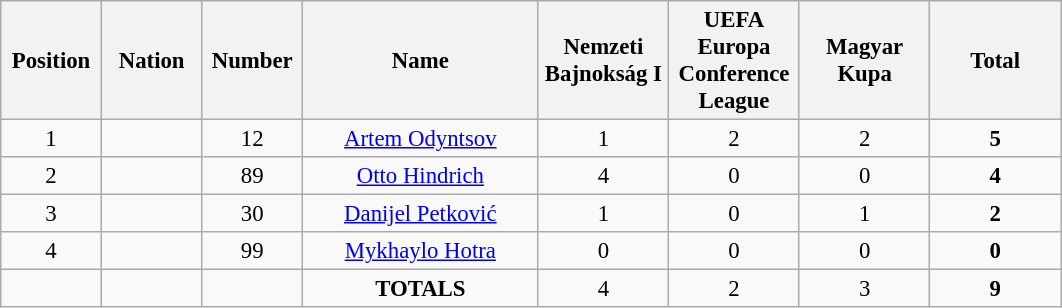<table class="wikitable" style="font-size: 95%; text-align: center;">
<tr>
<th width=60>Position</th>
<th width=60>Nation</th>
<th width=60>Number</th>
<th width=150>Name</th>
<th width=80>Nemzeti Bajnokság I</th>
<th width=80>UEFA Europa Conference League</th>
<th width=80>Magyar Kupa</th>
<th width=80>Total</th>
</tr>
<tr>
<td>1</td>
<td></td>
<td>12</td>
<td><a href='#'>Artem Odyntsov</a></td>
<td>1</td>
<td>2</td>
<td>2</td>
<td><strong>5</strong></td>
</tr>
<tr>
<td>2</td>
<td></td>
<td>89</td>
<td><a href='#'>Otto Hindrich</a></td>
<td>4</td>
<td>0</td>
<td>0</td>
<td><strong>4</strong></td>
</tr>
<tr>
<td>3</td>
<td></td>
<td>30</td>
<td><a href='#'>Danijel Petković</a></td>
<td>1</td>
<td>0</td>
<td>1</td>
<td><strong>2</strong></td>
</tr>
<tr>
<td>4</td>
<td></td>
<td>99</td>
<td><a href='#'>Mykhaylo Hotra</a></td>
<td>0</td>
<td>0</td>
<td>0</td>
<td><strong>0</strong></td>
</tr>
<tr>
<td></td>
<td></td>
<td></td>
<td><strong>TOTALS</strong></td>
<td>4</td>
<td>2</td>
<td>3</td>
<td><strong>9</strong></td>
</tr>
</table>
